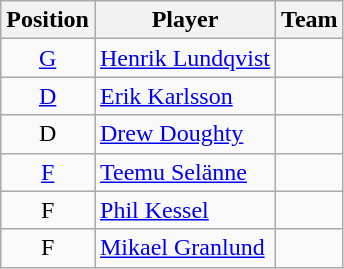<table class="wikitable">
<tr>
<th>Position</th>
<th>Player</th>
<th>Team</th>
</tr>
<tr>
<td style="text-align: center;"><a href='#'>G</a></td>
<td><a href='#'>Henrik Lundqvist</a></td>
<td></td>
</tr>
<tr>
<td style="text-align: center;"><a href='#'>D</a></td>
<td><a href='#'>Erik Karlsson</a></td>
<td></td>
</tr>
<tr>
<td style="text-align: center;">D</td>
<td><a href='#'>Drew Doughty</a></td>
<td></td>
</tr>
<tr>
<td style="text-align: center;"><a href='#'>F</a></td>
<td><a href='#'>Teemu Selänne</a></td>
<td></td>
</tr>
<tr>
<td style="text-align: center;">F</td>
<td><a href='#'>Phil Kessel</a></td>
<td></td>
</tr>
<tr>
<td style="text-align: center;">F</td>
<td><a href='#'>Mikael Granlund</a></td>
<td></td>
</tr>
</table>
